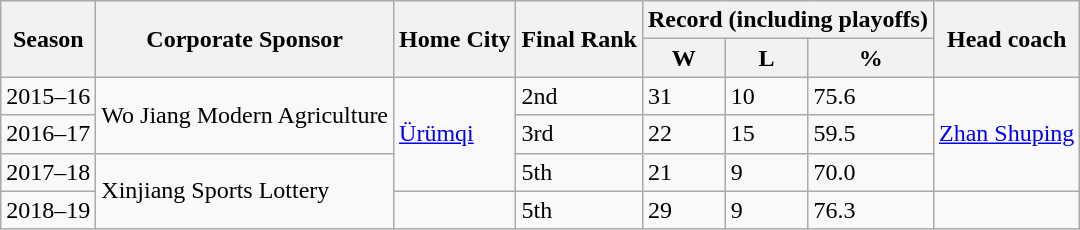<table class="wikitable sortable">
<tr>
<th rowspan=2>Season</th>
<th rowspan=2>Corporate Sponsor</th>
<th rowspan=2>Home City</th>
<th rowspan=2>Final Rank</th>
<th colspan=3>Record (including playoffs)</th>
<th rowspan=2>Head coach</th>
</tr>
<tr>
<th>W</th>
<th>L</th>
<th>%</th>
</tr>
<tr>
<td>2015–16</td>
<td rowspan=2>Wo Jiang Modern Agriculture</td>
<td rowspan=3><a href='#'>Ürümqi</a></td>
<td>2nd</td>
<td>31</td>
<td>10</td>
<td>75.6</td>
<td rowspan=3><a href='#'>Zhan Shuping</a></td>
</tr>
<tr>
<td>2016–17</td>
<td>3rd</td>
<td>22</td>
<td>15</td>
<td>59.5</td>
</tr>
<tr>
<td>2017–18</td>
<td rowspan=2>Xinjiang Sports Lottery</td>
<td>5th</td>
<td>21</td>
<td>9</td>
<td>70.0</td>
</tr>
<tr>
<td>2018–19</td>
<td></td>
<td>5th</td>
<td>29</td>
<td>9</td>
<td>76.3</td>
<td></td>
</tr>
</table>
